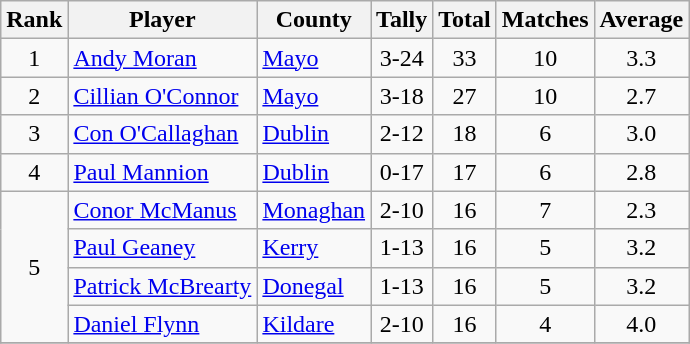<table class="wikitable sortable">
<tr>
<th>Rank</th>
<th>Player</th>
<th>County</th>
<th class="unsortable">Tally</th>
<th>Total</th>
<th>Matches</th>
<th>Average</th>
</tr>
<tr>
<td rowspan=1 align=center>1</td>
<td><a href='#'>Andy Moran</a></td>
<td> <a href='#'>Mayo</a></td>
<td align=center>3-24</td>
<td align=center>33</td>
<td align=center>10</td>
<td align=center>3.3</td>
</tr>
<tr>
<td rowspan=1 align=center>2</td>
<td><a href='#'>Cillian O'Connor</a></td>
<td> <a href='#'>Mayo</a></td>
<td align=center>3-18</td>
<td align=center>27</td>
<td align=center>10</td>
<td align=center>2.7</td>
</tr>
<tr>
<td rowspan=1 align=center>3</td>
<td><a href='#'>Con O'Callaghan</a></td>
<td> <a href='#'>Dublin</a></td>
<td align=center>2-12</td>
<td align=center>18</td>
<td align=center>6</td>
<td align=center>3.0</td>
</tr>
<tr>
<td rowspan=1 align=center>4</td>
<td><a href='#'>Paul Mannion</a></td>
<td> <a href='#'>Dublin</a></td>
<td align=center>0-17</td>
<td align=center>17</td>
<td align=center>6</td>
<td align=center>2.8</td>
</tr>
<tr>
<td rowspan=4 align=center>5</td>
<td><a href='#'>Conor McManus</a></td>
<td> <a href='#'>Monaghan</a></td>
<td align=center>2-10</td>
<td align=center>16</td>
<td align=center>7</td>
<td align=center>2.3</td>
</tr>
<tr>
<td><a href='#'>Paul Geaney</a></td>
<td> <a href='#'>Kerry</a></td>
<td align=center>1-13</td>
<td align=center>16</td>
<td align=center>5</td>
<td align=center>3.2</td>
</tr>
<tr>
<td><a href='#'>Patrick McBrearty</a></td>
<td> <a href='#'>Donegal</a></td>
<td align=center>1-13</td>
<td align=center>16</td>
<td align=center>5</td>
<td align=center>3.2</td>
</tr>
<tr>
<td><a href='#'>Daniel Flynn</a></td>
<td> <a href='#'>Kildare</a></td>
<td align=center>2-10</td>
<td align=center>16</td>
<td align=center>4</td>
<td align=center>4.0</td>
</tr>
<tr>
</tr>
</table>
